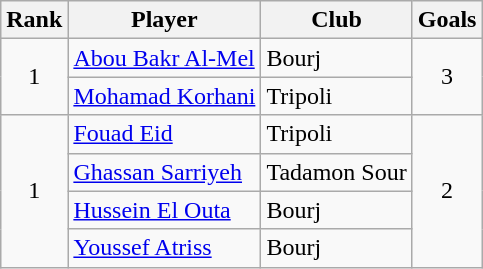<table class="wikitable" style="text-align:center">
<tr>
<th>Rank</th>
<th>Player</th>
<th>Club</th>
<th>Goals</th>
</tr>
<tr>
<td rowspan="2">1</td>
<td align="left"> <a href='#'>Abou Bakr Al-Mel</a></td>
<td align="left">Bourj</td>
<td rowspan="2">3</td>
</tr>
<tr>
<td align="left"> <a href='#'>Mohamad Korhani</a></td>
<td align="left">Tripoli</td>
</tr>
<tr>
<td rowspan="4">1</td>
<td align="left"> <a href='#'>Fouad Eid</a></td>
<td align="left">Tripoli</td>
<td rowspan="4">2</td>
</tr>
<tr>
<td align="left"> <a href='#'>Ghassan Sarriyeh</a></td>
<td align="left">Tadamon Sour</td>
</tr>
<tr>
<td align="left"> <a href='#'>Hussein El Outa</a></td>
<td align="left">Bourj</td>
</tr>
<tr>
<td align="left"> <a href='#'>Youssef Atriss</a></td>
<td align="left">Bourj</td>
</tr>
</table>
